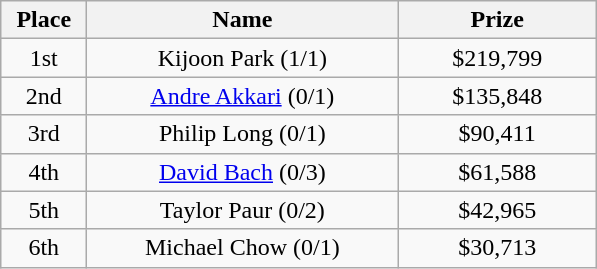<table class="wikitable">
<tr>
<th width="50">Place</th>
<th width="200">Name</th>
<th width="125">Prize</th>
</tr>
<tr>
<td align = "center">1st</td>
<td align = "center"> Kijoon Park (1/1)</td>
<td align = "center">$219,799</td>
</tr>
<tr>
<td align = "center">2nd</td>
<td align = "center"> <a href='#'>Andre Akkari</a> (0/1)</td>
<td align = "center">$135,848</td>
</tr>
<tr>
<td align = "center">3rd</td>
<td align = "center"> Philip Long (0/1)</td>
<td align = "center">$90,411</td>
</tr>
<tr>
<td align = "center">4th</td>
<td align = "center"> <a href='#'>David Bach</a> (0/3)</td>
<td align = "center">$61,588</td>
</tr>
<tr>
<td align = "center">5th</td>
<td align = "center"> Taylor Paur (0/2)</td>
<td align = "center">$42,965</td>
</tr>
<tr>
<td align = "center">6th</td>
<td align = "center"> Michael Chow (0/1)</td>
<td align = "center">$30,713</td>
</tr>
</table>
